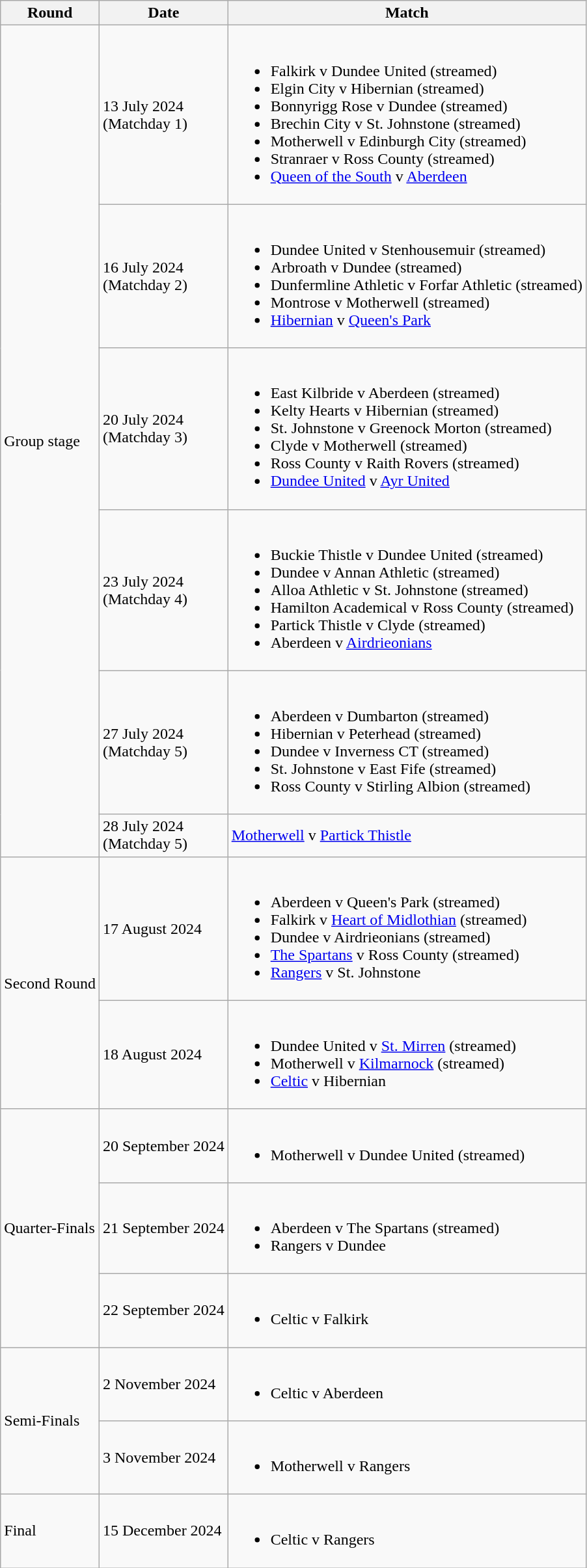<table class="wikitable">
<tr>
<th>Round</th>
<th>Date</th>
<th>Match</th>
</tr>
<tr>
<td rowspan="6">Group stage</td>
<td>13 July 2024<br>(Matchday 1)</td>
<td><br><ul><li>Falkirk v Dundee United (streamed)</li><li>Elgin City v Hibernian (streamed)</li><li>Bonnyrigg Rose v Dundee (streamed)</li><li>Brechin City v St. Johnstone (streamed)</li><li>Motherwell v Edinburgh City (streamed)</li><li>Stranraer v Ross County (streamed)</li><li><a href='#'>Queen of the South</a> v <a href='#'>Aberdeen</a></li></ul></td>
</tr>
<tr>
<td>16 July 2024<br>(Matchday 2)</td>
<td><br><ul><li>Dundee United v Stenhousemuir (streamed)</li><li>Arbroath v Dundee (streamed)</li><li>Dunfermline Athletic v Forfar Athletic (streamed)</li><li>Montrose v Motherwell (streamed)</li><li><a href='#'>Hibernian</a> v <a href='#'>Queen's Park</a></li></ul></td>
</tr>
<tr>
<td>20 July 2024<br>(Matchday 3)</td>
<td><br><ul><li>East Kilbride v Aberdeen (streamed)</li><li>Kelty Hearts v Hibernian (streamed)</li><li>St. Johnstone v Greenock Morton (streamed)</li><li>Clyde v Motherwell (streamed)</li><li>Ross County v Raith Rovers (streamed)</li><li><a href='#'>Dundee United</a> v <a href='#'>Ayr United</a></li></ul></td>
</tr>
<tr>
<td>23 July 2024<br>(Matchday 4)</td>
<td><br><ul><li>Buckie Thistle v Dundee United (streamed)</li><li>Dundee v Annan Athletic (streamed)</li><li>Alloa Athletic v St. Johnstone (streamed)</li><li>Hamilton Academical v Ross County (streamed)</li><li>Partick Thistle v Clyde (streamed)</li><li>Aberdeen v <a href='#'>Airdrieonians</a></li></ul></td>
</tr>
<tr>
<td>27 July 2024<br>(Matchday 5)</td>
<td><br><ul><li>Aberdeen v Dumbarton (streamed)</li><li>Hibernian v Peterhead (streamed)</li><li>Dundee v Inverness CT (streamed)</li><li>St. Johnstone v East Fife (streamed)</li><li>Ross County v Stirling Albion (streamed)</li></ul></td>
</tr>
<tr>
<td>28 July 2024<br>(Matchday 5)</td>
<td><a href='#'>Motherwell</a> v <a href='#'>Partick Thistle</a></td>
</tr>
<tr>
<td rowspan="2">Second Round</td>
<td>17 August 2024</td>
<td><br><ul><li>Aberdeen v Queen's Park (streamed)</li><li>Falkirk v <a href='#'>Heart of Midlothian</a> (streamed)</li><li>Dundee v Airdrieonians (streamed)</li><li><a href='#'>The Spartans</a> v Ross County (streamed)</li><li><a href='#'>Rangers</a> v St. Johnstone</li></ul></td>
</tr>
<tr>
<td>18 August 2024</td>
<td><br><ul><li>Dundee United v <a href='#'>St. Mirren</a> (streamed)</li><li>Motherwell v <a href='#'>Kilmarnock</a> (streamed)</li><li><a href='#'>Celtic</a> v Hibernian</li></ul></td>
</tr>
<tr>
<td rowspan="3">Quarter-Finals</td>
<td>20 September 2024</td>
<td><br><ul><li>Motherwell v Dundee United (streamed)</li></ul></td>
</tr>
<tr>
<td>21 September 2024</td>
<td><br><ul><li>Aberdeen v The Spartans (streamed)</li><li>Rangers v Dundee</li></ul></td>
</tr>
<tr>
<td>22 September 2024</td>
<td><br><ul><li>Celtic v Falkirk</li></ul></td>
</tr>
<tr>
<td rowspan="2">Semi-Finals</td>
<td>2 November 2024</td>
<td><br><ul><li>Celtic v Aberdeen</li></ul></td>
</tr>
<tr>
<td>3 November 2024</td>
<td><br><ul><li>Motherwell v Rangers</li></ul></td>
</tr>
<tr>
<td>Final</td>
<td>15 December 2024</td>
<td><br><ul><li>Celtic v Rangers</li></ul></td>
</tr>
</table>
